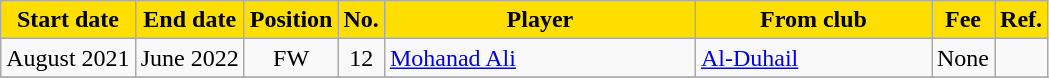<table class="wikitable sortable">
<tr>
<th style="background:#FFDF00; color:black;"><strong>Start date</strong></th>
<th style="background:#FFDF00; color:black;"><strong>End date</strong></th>
<th style="background:#FFDF00; color:black;"><strong>Position</strong></th>
<th style="background:#FFDF00; color:black;"><strong>No.</strong></th>
<th style="background:#FFDF00; color:black;"; width=200><strong>Player</strong></th>
<th style="background:#FFDF00; color:black;"; width=150><strong>From club</strong></th>
<th style="background:#FFDF00; color:black;"><strong>Fee</strong></th>
<th style="background:#FFDF00; color:black;"><strong>Ref.</strong></th>
</tr>
<tr>
<td>August 2021</td>
<td>June 2022</td>
<td style="text-align:center;">FW</td>
<td style="text-align:center;">12</td>
<td style="text-align:left;"> <a href='#'>Mohanad Ali</a></td>
<td style="text-align:left;"> <a href='#'>Al-Duhail</a></td>
<td>None</td>
<td></td>
</tr>
<tr>
</tr>
</table>
